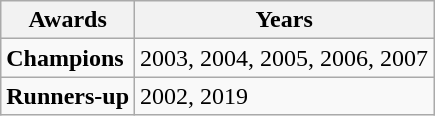<table class="wikitable">
<tr>
<th>Awards</th>
<th>Years</th>
</tr>
<tr>
<td><strong>Champions</strong></td>
<td>2003, 2004, 2005, 2006, 2007</td>
</tr>
<tr>
<td><strong>Runners-up</strong></td>
<td>2002, 2019</td>
</tr>
</table>
